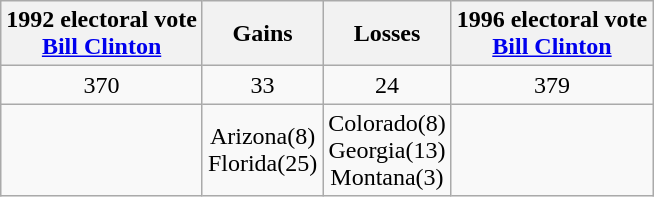<table class="wikitable" style="text-align:center">
<tr>
<th>1992 electoral vote<br><a href='#'>Bill Clinton</a></th>
<th>Gains</th>
<th>Losses</th>
<th>1996 electoral vote<br><a href='#'>Bill Clinton</a></th>
</tr>
<tr>
<td>370</td>
<td> 33</td>
<td> 24</td>
<td>379</td>
</tr>
<tr>
<td></td>
<td>Arizona(8)<br>Florida(25)<br></td>
<td>Colorado(8)<br>Georgia(13)<br>Montana(3)<br></td>
<td></td>
</tr>
</table>
